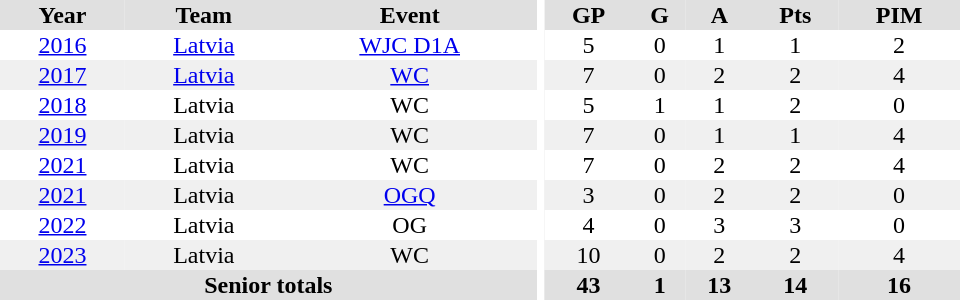<table border="0" cellpadding="1" cellspacing="0" ID="Table3" style="text-align:center; width:40em;">
<tr ALIGN="center" bgcolor="#e0e0e0">
<th>Year</th>
<th>Team</th>
<th>Event</th>
<th rowspan="99" bgcolor="#ffffff"></th>
<th>GP</th>
<th>G</th>
<th>A</th>
<th>Pts</th>
<th>PIM</th>
</tr>
<tr>
<td><a href='#'>2016</a></td>
<td><a href='#'>Latvia</a></td>
<td><a href='#'>WJC D1A</a></td>
<td>5</td>
<td>0</td>
<td>1</td>
<td>1</td>
<td>2</td>
</tr>
<tr bgcolor="#f0f0f0">
<td><a href='#'>2017</a></td>
<td><a href='#'>Latvia</a></td>
<td><a href='#'>WC</a></td>
<td>7</td>
<td>0</td>
<td>2</td>
<td>2</td>
<td>4</td>
</tr>
<tr>
<td><a href='#'>2018</a></td>
<td>Latvia</td>
<td>WC</td>
<td>5</td>
<td>1</td>
<td>1</td>
<td>2</td>
<td>0</td>
</tr>
<tr bgcolor="#f0f0f0">
<td><a href='#'>2019</a></td>
<td>Latvia</td>
<td>WC</td>
<td>7</td>
<td>0</td>
<td>1</td>
<td>1</td>
<td>4</td>
</tr>
<tr>
<td><a href='#'>2021</a></td>
<td>Latvia</td>
<td>WC</td>
<td>7</td>
<td>0</td>
<td>2</td>
<td>2</td>
<td>4</td>
</tr>
<tr bgcolor="#f0f0f0">
<td><a href='#'>2021</a></td>
<td>Latvia</td>
<td><a href='#'>OGQ</a></td>
<td>3</td>
<td>0</td>
<td>2</td>
<td>2</td>
<td>0</td>
</tr>
<tr>
<td><a href='#'>2022</a></td>
<td>Latvia</td>
<td>OG</td>
<td>4</td>
<td>0</td>
<td>3</td>
<td>3</td>
<td>0</td>
</tr>
<tr bgcolor="#f0f0f0">
<td><a href='#'>2023</a></td>
<td>Latvia</td>
<td>WC</td>
<td>10</td>
<td>0</td>
<td>2</td>
<td>2</td>
<td>4</td>
</tr>
<tr bgcolor="#e0e0e0">
<th colspan="3">Senior totals</th>
<th>43</th>
<th>1</th>
<th>13</th>
<th>14</th>
<th>16</th>
</tr>
</table>
